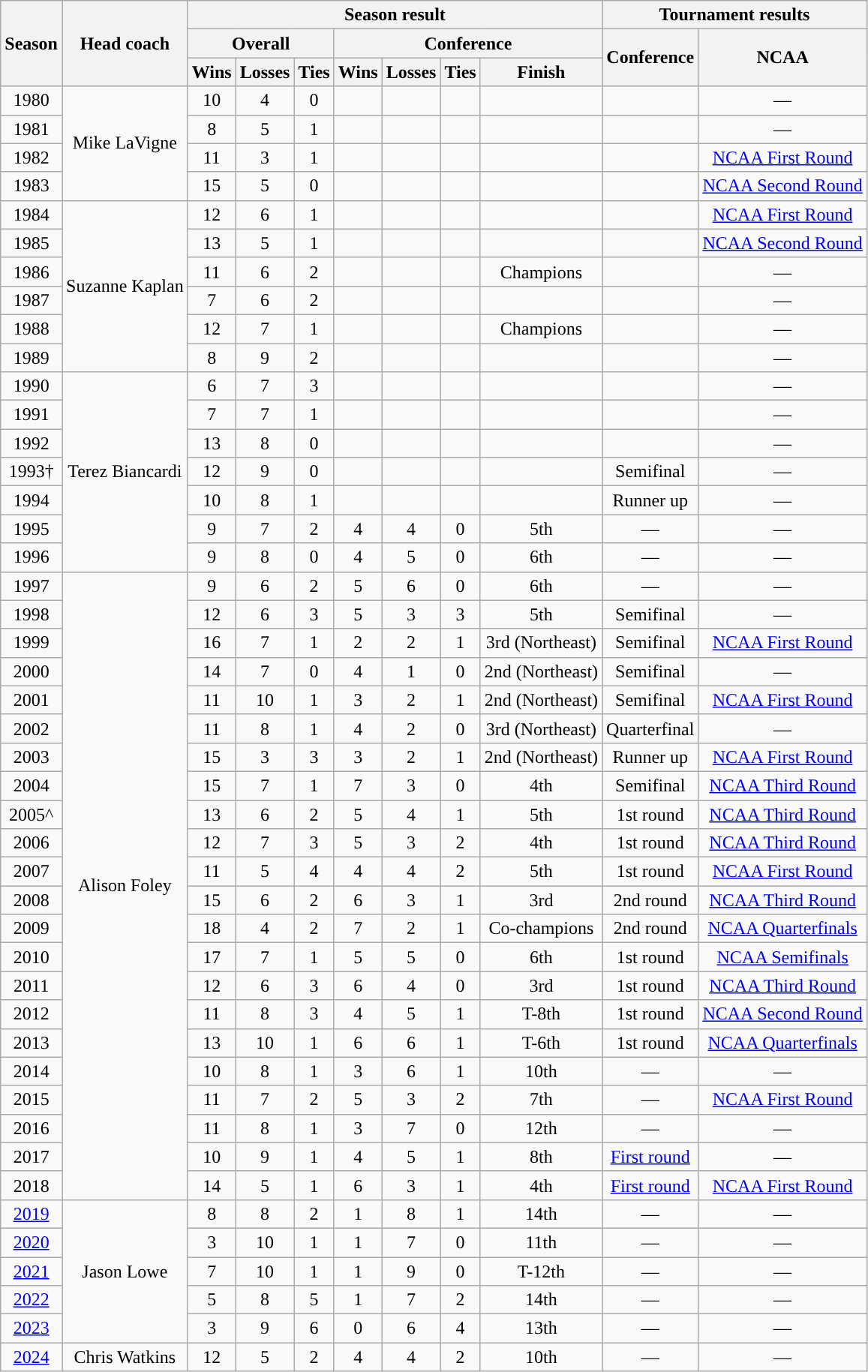<table class="wikitable" style="font-size: %; text-align:center;">
<tr>
<th rowspan=3 width=px>Season</th>
<th rowspan=3width=px>Head coach</th>
<th colspan=7 width=px>Season result</th>
<th colspan=2 width=px>Tournament results</th>
</tr>
<tr>
<th colspan=3 width=px>Overall</th>
<th colspan=4 width=px>Conference</th>
<th rowspan=2 width=px>Conference</th>
<th rowspan=2 width=px>NCAA</th>
</tr>
<tr>
<th width=px>Wins</th>
<th width=px>Losses</th>
<th width=px>Ties</th>
<th width=px>Wins</th>
<th width=px>Losses</th>
<th width=px>Ties</th>
<th width=px>Finish</th>
</tr>
<tr>
<td>1980</td>
<td rowspan="4">Mike LaVigne</td>
<td>10</td>
<td>4</td>
<td>0</td>
<td></td>
<td></td>
<td></td>
<td></td>
<td></td>
<td>—</td>
</tr>
<tr>
<td>1981</td>
<td>8</td>
<td>5</td>
<td>1</td>
<td></td>
<td></td>
<td></td>
<td></td>
<td></td>
<td>—</td>
</tr>
<tr>
<td>1982</td>
<td>11</td>
<td>3</td>
<td>1</td>
<td></td>
<td></td>
<td></td>
<td></td>
<td></td>
<td><a href='#'>NCAA First Round</a></td>
</tr>
<tr>
<td>1983</td>
<td>15</td>
<td>5</td>
<td>0</td>
<td></td>
<td></td>
<td></td>
<td></td>
<td></td>
<td><a href='#'>NCAA Second Round</a></td>
</tr>
<tr>
<td>1984</td>
<td rowspan="6">Suzanne Kaplan</td>
<td>12</td>
<td>6</td>
<td>1</td>
<td></td>
<td></td>
<td></td>
<td></td>
<td></td>
<td><a href='#'>NCAA First Round</a></td>
</tr>
<tr>
<td>1985</td>
<td>13</td>
<td>5</td>
<td>1</td>
<td></td>
<td></td>
<td></td>
<td></td>
<td></td>
<td><a href='#'>NCAA Second Round</a></td>
</tr>
<tr>
<td>1986</td>
<td>11</td>
<td>6</td>
<td>2</td>
<td></td>
<td></td>
<td></td>
<td>Champions</td>
<td></td>
<td>—</td>
</tr>
<tr>
<td>1987</td>
<td>7</td>
<td>6</td>
<td>2</td>
<td></td>
<td></td>
<td></td>
<td></td>
<td></td>
<td>—</td>
</tr>
<tr>
<td>1988</td>
<td>12</td>
<td>7</td>
<td>1</td>
<td></td>
<td></td>
<td></td>
<td>Champions</td>
<td></td>
<td>—</td>
</tr>
<tr>
<td>1989</td>
<td>8</td>
<td>9</td>
<td>2</td>
<td></td>
<td></td>
<td></td>
<td></td>
<td></td>
<td>—</td>
</tr>
<tr>
<td>1990</td>
<td rowspan="7">Terez Biancardi</td>
<td>6</td>
<td>7</td>
<td>3</td>
<td></td>
<td></td>
<td></td>
<td></td>
<td></td>
<td>—</td>
</tr>
<tr>
<td>1991</td>
<td>7</td>
<td>7</td>
<td>1</td>
<td></td>
<td></td>
<td></td>
<td></td>
<td></td>
<td>—</td>
</tr>
<tr>
<td>1992</td>
<td>13</td>
<td>8</td>
<td>0</td>
<td></td>
<td></td>
<td></td>
<td></td>
<td></td>
<td>—</td>
</tr>
<tr>
<td>1993†</td>
<td>12</td>
<td>9</td>
<td>0</td>
<td></td>
<td></td>
<td></td>
<td></td>
<td>Semifinal</td>
<td>—</td>
</tr>
<tr>
<td>1994</td>
<td>10</td>
<td>8</td>
<td>1</td>
<td></td>
<td></td>
<td></td>
<td></td>
<td>Runner up</td>
<td>—</td>
</tr>
<tr>
<td>1995</td>
<td>9</td>
<td>7</td>
<td>2</td>
<td>4</td>
<td>4</td>
<td>0</td>
<td>5th</td>
<td>—</td>
<td>—</td>
</tr>
<tr>
<td>1996</td>
<td>9</td>
<td>8</td>
<td>0</td>
<td>4</td>
<td>5</td>
<td>0</td>
<td>6th</td>
<td>—</td>
<td>—</td>
</tr>
<tr>
<td>1997</td>
<td rowspan="22">Alison Foley</td>
<td>9</td>
<td>6</td>
<td>2</td>
<td>5</td>
<td>6</td>
<td>0</td>
<td>6th</td>
<td>—</td>
<td>—</td>
</tr>
<tr>
<td>1998</td>
<td>12</td>
<td>6</td>
<td>3</td>
<td>5</td>
<td>3</td>
<td>3</td>
<td>5th</td>
<td>Semifinal</td>
<td>—</td>
</tr>
<tr>
<td>1999</td>
<td>16</td>
<td>7</td>
<td>1</td>
<td>2</td>
<td>2</td>
<td>1</td>
<td>3rd (Northeast)</td>
<td>Semifinal</td>
<td><a href='#'>NCAA First Round</a></td>
</tr>
<tr>
<td>2000</td>
<td>14</td>
<td>7</td>
<td>0</td>
<td>4</td>
<td>1</td>
<td>0</td>
<td>2nd (Northeast)</td>
<td>Semifinal</td>
<td>—</td>
</tr>
<tr>
<td>2001</td>
<td>11</td>
<td>10</td>
<td>1</td>
<td>3</td>
<td>2</td>
<td>1</td>
<td>2nd (Northeast)</td>
<td>Semifinal</td>
<td><a href='#'>NCAA First Round</a></td>
</tr>
<tr>
<td>2002</td>
<td>11</td>
<td>8</td>
<td>1</td>
<td>4</td>
<td>2</td>
<td>0</td>
<td>3rd (Northeast)</td>
<td>Quarterfinal</td>
<td>—</td>
</tr>
<tr>
<td>2003</td>
<td>15</td>
<td>3</td>
<td>3</td>
<td>3</td>
<td>2</td>
<td>1</td>
<td>2nd (Northeast)</td>
<td>Runner up</td>
<td><a href='#'>NCAA First Round</a></td>
</tr>
<tr>
<td>2004</td>
<td>15</td>
<td>7</td>
<td>1</td>
<td>7</td>
<td>3</td>
<td>0</td>
<td>4th</td>
<td>Semifinal</td>
<td><a href='#'>NCAA Third Round</a></td>
</tr>
<tr>
<td>2005^</td>
<td>13</td>
<td>6</td>
<td>2</td>
<td>5</td>
<td>4</td>
<td>1</td>
<td>5th</td>
<td>1st round</td>
<td><a href='#'>NCAA Third Round</a></td>
</tr>
<tr>
<td>2006</td>
<td>12</td>
<td>7</td>
<td>3</td>
<td>5</td>
<td>3</td>
<td>2</td>
<td>4th</td>
<td>1st round</td>
<td><a href='#'>NCAA Third Round</a></td>
</tr>
<tr>
<td>2007</td>
<td>11</td>
<td>5</td>
<td>4</td>
<td>4</td>
<td>4</td>
<td>2</td>
<td>5th</td>
<td>1st round</td>
<td><a href='#'>NCAA First Round</a></td>
</tr>
<tr>
<td>2008</td>
<td>15</td>
<td>6</td>
<td>2</td>
<td>6</td>
<td>3</td>
<td>1</td>
<td>3rd</td>
<td>2nd round</td>
<td><a href='#'>NCAA Third Round</a></td>
</tr>
<tr>
<td>2009</td>
<td>18</td>
<td>4</td>
<td>2</td>
<td>7</td>
<td>2</td>
<td>1</td>
<td>Co-champions</td>
<td>2nd round</td>
<td><a href='#'>NCAA Quarterfinals</a></td>
</tr>
<tr>
<td>2010</td>
<td>17</td>
<td>7</td>
<td>1</td>
<td>5</td>
<td>5</td>
<td>0</td>
<td>6th</td>
<td>1st round</td>
<td><a href='#'>NCAA Semifinals</a></td>
</tr>
<tr>
<td>2011</td>
<td>12</td>
<td>6</td>
<td>3</td>
<td>6</td>
<td>4</td>
<td>0</td>
<td>3rd</td>
<td>1st round</td>
<td><a href='#'>NCAA Third Round</a></td>
</tr>
<tr>
<td>2012</td>
<td>11</td>
<td>8</td>
<td>3</td>
<td>4</td>
<td>5</td>
<td>1</td>
<td>T-8th</td>
<td>1st round</td>
<td><a href='#'>NCAA Second Round</a></td>
</tr>
<tr>
<td>2013</td>
<td>13</td>
<td>10</td>
<td>1</td>
<td>6</td>
<td>6</td>
<td>1</td>
<td>T-6th</td>
<td>1st round</td>
<td><a href='#'>NCAA Quarterfinals</a></td>
</tr>
<tr>
<td>2014</td>
<td>10</td>
<td>8</td>
<td>1</td>
<td>3</td>
<td>6</td>
<td>1</td>
<td>10th</td>
<td>—</td>
<td>—</td>
</tr>
<tr>
<td>2015</td>
<td>11</td>
<td>7</td>
<td>2</td>
<td>5</td>
<td>3</td>
<td>2</td>
<td>7th</td>
<td>—</td>
<td><a href='#'>NCAA First Round</a></td>
</tr>
<tr>
<td>2016</td>
<td>11</td>
<td>8</td>
<td>1</td>
<td>3</td>
<td>7</td>
<td>0</td>
<td>12th</td>
<td>—</td>
<td>—</td>
</tr>
<tr>
<td>2017</td>
<td>10</td>
<td>9</td>
<td>1</td>
<td>4</td>
<td>5</td>
<td>1</td>
<td>8th</td>
<td><a href='#'>First round</a></td>
<td>—</td>
</tr>
<tr>
<td>2018</td>
<td>14</td>
<td>5</td>
<td>1</td>
<td>6</td>
<td>3</td>
<td>1</td>
<td>4th</td>
<td><a href='#'>First round</a></td>
<td><a href='#'>NCAA First Round</a></td>
</tr>
<tr>
<td><a href='#'>2019</a></td>
<td rowspan=5>Jason Lowe</td>
<td>8</td>
<td>8</td>
<td>2</td>
<td>1</td>
<td>8</td>
<td>1</td>
<td>14th</td>
<td>—</td>
<td>—</td>
</tr>
<tr>
<td><a href='#'>2020</a></td>
<td>3</td>
<td>10</td>
<td>1</td>
<td>1</td>
<td>7</td>
<td>0</td>
<td>11th</td>
<td>—</td>
<td>—</td>
</tr>
<tr>
<td><a href='#'>2021</a></td>
<td>7</td>
<td>10</td>
<td>1</td>
<td>1</td>
<td>9</td>
<td>0</td>
<td>T-12th</td>
<td>—</td>
<td>—</td>
</tr>
<tr>
<td><a href='#'>2022</a></td>
<td>5</td>
<td>8</td>
<td>5</td>
<td>1</td>
<td>7</td>
<td>2</td>
<td>14th</td>
<td>—</td>
<td>—</td>
</tr>
<tr>
<td><a href='#'>2023</a></td>
<td>3</td>
<td>9</td>
<td>6</td>
<td>0</td>
<td>6</td>
<td>4</td>
<td>13th</td>
<td>—</td>
<td>—</td>
</tr>
<tr>
<td><a href='#'>2024</a></td>
<td>Chris Watkins</td>
<td>12</td>
<td>5</td>
<td>2</td>
<td>4</td>
<td>4</td>
<td>2</td>
<td>10th</td>
<td>—</td>
<td>—</td>
</tr>
</table>
